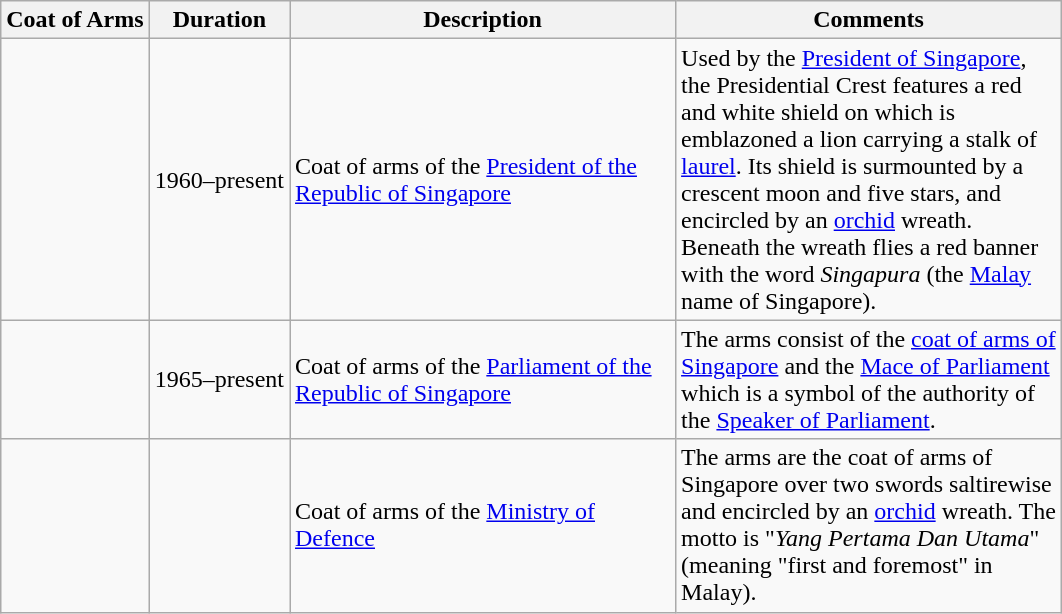<table class="wikitable">
<tr>
<th>Coat of Arms</th>
<th>Duration</th>
<th width="250">Description</th>
<th width="250">Comments</th>
</tr>
<tr>
<td></td>
<td>1960–present</td>
<td>Coat of arms of the <a href='#'>President of the Republic of Singapore</a></td>
<td>Used by the <a href='#'>President of Singapore</a>, the Presidential Crest features a red and white shield on which is emblazoned a lion carrying a stalk of <a href='#'>laurel</a>. Its shield is surmounted by a crescent moon and five stars, and encircled by an <a href='#'>orchid</a> wreath. Beneath the wreath flies a red banner with the word <em>Singapura</em> (the <a href='#'>Malay</a> name of Singapore).</td>
</tr>
<tr>
<td></td>
<td>1965–present</td>
<td>Coat of arms of the <a href='#'>Parliament of the Republic of Singapore</a></td>
<td>The arms consist of the <a href='#'>coat of arms of Singapore</a> and the <a href='#'>Mace of Parliament</a> which is a symbol of the authority of the <a href='#'>Speaker of Parliament</a>.</td>
</tr>
<tr>
<td></td>
<td></td>
<td>Coat of arms of the <a href='#'>Ministry of Defence</a></td>
<td>The arms are the coat of arms of Singapore over two swords saltirewise and encircled by an <a href='#'>orchid</a> wreath.  The motto is "<em>Yang Pertama Dan Utama</em>" (meaning "first and foremost" in Malay).</td>
</tr>
</table>
